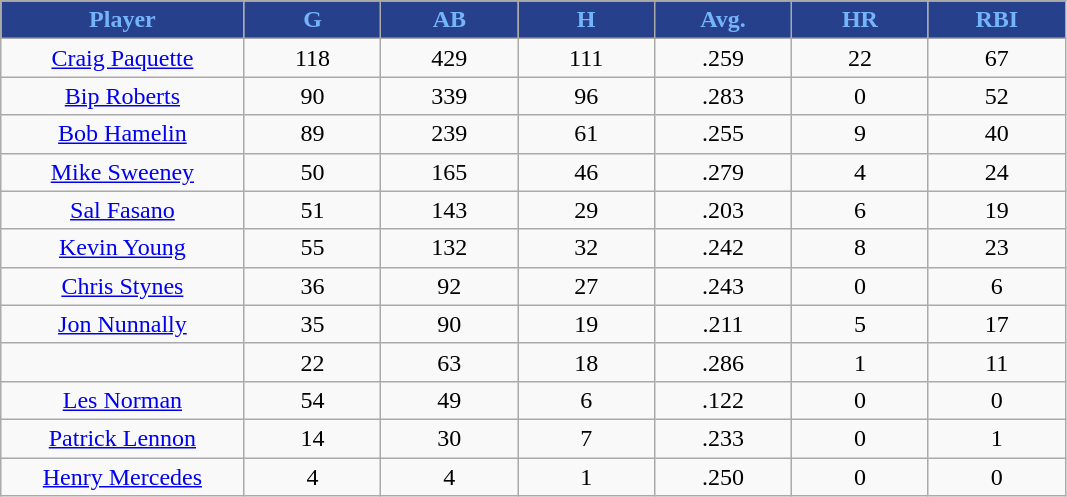<table class="wikitable sortable">
<tr>
<th style="background:#27408B;color:#74B4FA;" width="16%">Player</th>
<th style="background:#27408B;color:#74B4FA;" width="9%">G</th>
<th style="background:#27408B;color:#74B4FA;" width="9%">AB</th>
<th style="background:#27408B;color:#74B4FA;" width="9%">H</th>
<th style="background:#27408B;color:#74B4FA;" width="9%">Avg.</th>
<th style="background:#27408B;color:#74B4FA;" width="9%">HR</th>
<th style="background:#27408B;color:#74B4FA;" width="9%">RBI</th>
</tr>
<tr align="center">
<td><a href='#'>Craig Paquette</a></td>
<td>118</td>
<td>429</td>
<td>111</td>
<td>.259</td>
<td>22</td>
<td>67</td>
</tr>
<tr align=center>
<td><a href='#'>Bip Roberts</a></td>
<td>90</td>
<td>339</td>
<td>96</td>
<td>.283</td>
<td>0</td>
<td>52</td>
</tr>
<tr align=center>
<td><a href='#'>Bob Hamelin</a></td>
<td>89</td>
<td>239</td>
<td>61</td>
<td>.255</td>
<td>9</td>
<td>40</td>
</tr>
<tr align=center>
<td><a href='#'>Mike Sweeney</a></td>
<td>50</td>
<td>165</td>
<td>46</td>
<td>.279</td>
<td>4</td>
<td>24</td>
</tr>
<tr align=center>
<td><a href='#'>Sal Fasano</a></td>
<td>51</td>
<td>143</td>
<td>29</td>
<td>.203</td>
<td>6</td>
<td>19</td>
</tr>
<tr align=center>
<td><a href='#'>Kevin Young</a></td>
<td>55</td>
<td>132</td>
<td>32</td>
<td>.242</td>
<td>8</td>
<td>23</td>
</tr>
<tr align=center>
<td><a href='#'>Chris Stynes</a></td>
<td>36</td>
<td>92</td>
<td>27</td>
<td>.243</td>
<td>0</td>
<td>6</td>
</tr>
<tr align=center>
<td><a href='#'>Jon Nunnally</a></td>
<td>35</td>
<td>90</td>
<td>19</td>
<td>.211</td>
<td>5</td>
<td>17</td>
</tr>
<tr align=center>
<td></td>
<td>22</td>
<td>63</td>
<td>18</td>
<td>.286</td>
<td>1</td>
<td>11</td>
</tr>
<tr align="center">
<td><a href='#'>Les Norman</a></td>
<td>54</td>
<td>49</td>
<td>6</td>
<td>.122</td>
<td>0</td>
<td>0</td>
</tr>
<tr align=center>
<td><a href='#'>Patrick Lennon</a></td>
<td>14</td>
<td>30</td>
<td>7</td>
<td>.233</td>
<td>0</td>
<td>1</td>
</tr>
<tr align=center>
<td><a href='#'>Henry Mercedes</a></td>
<td>4</td>
<td>4</td>
<td>1</td>
<td>.250</td>
<td>0</td>
<td>0</td>
</tr>
</table>
